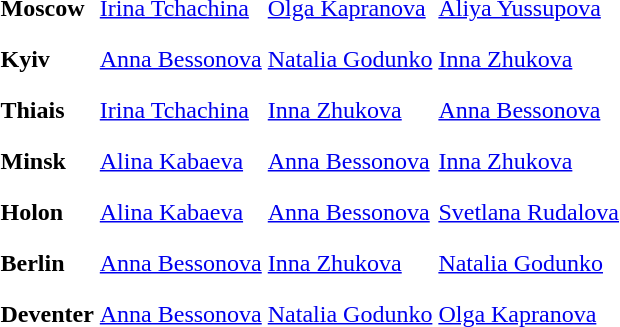<table>
<tr>
<th scope=row style="text-align:left">Moscow</th>
<td style="height:30px;"> <a href='#'>Irina Tchachina</a></td>
<td style="height:30px;"> <a href='#'>Olga Kapranova</a></td>
<td style="height:30px;"> <a href='#'>Aliya Yussupova</a></td>
</tr>
<tr>
<th scope=row style="text-align:left">Kyiv</th>
<td style="height:30px;"> <a href='#'>Anna Bessonova</a></td>
<td style="height:30px;"> <a href='#'>Natalia Godunko</a></td>
<td style="height:30px;"> <a href='#'>Inna Zhukova</a></td>
</tr>
<tr>
<th scope=row style="text-align:left">Thiais</th>
<td style="height:30px;"> <a href='#'>Irina Tchachina</a></td>
<td style="height:30px;"> <a href='#'>Inna Zhukova</a></td>
<td style="height:30px;"> <a href='#'>Anna Bessonova</a></td>
</tr>
<tr>
<th scope=row style="text-align:left">Minsk</th>
<td style="height:30px;"> <a href='#'>Alina Kabaeva</a></td>
<td style="height:30px;"> <a href='#'>Anna Bessonova</a></td>
<td style="height:30px;"> <a href='#'>Inna Zhukova</a></td>
</tr>
<tr>
<th scope=row style="text-align:left">Holon</th>
<td style="height:30px;"> <a href='#'>Alina Kabaeva</a></td>
<td style="height:30px;"> <a href='#'>Anna Bessonova</a></td>
<td style="height:30px;"> <a href='#'>Svetlana Rudalova</a></td>
</tr>
<tr>
<th scope=row style="text-align:left">Berlin</th>
<td style="height:30px;"> <a href='#'>Anna Bessonova</a></td>
<td style="height:30px;"> <a href='#'>Inna Zhukova</a></td>
<td style="height:30px;"> <a href='#'>Natalia Godunko</a></td>
</tr>
<tr>
<th scope=row style="text-align:left">Deventer</th>
<td style="height:30px;"> <a href='#'>Anna Bessonova</a></td>
<td style="height:30px;"> <a href='#'>Natalia Godunko</a></td>
<td style="height:30px;"> <a href='#'>Olga Kapranova</a></td>
</tr>
<tr>
</tr>
</table>
